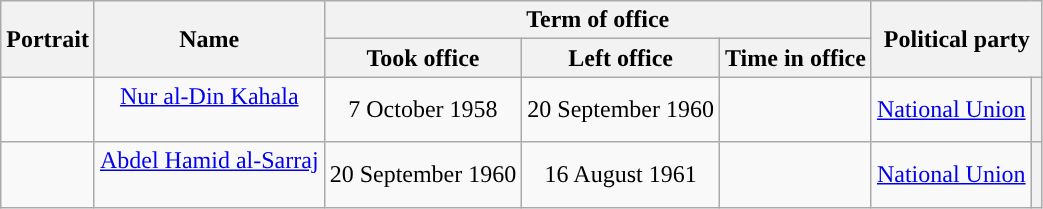<table class="wikitable" style="text-align:center">
<tr>
<th rowspan="2">Portrait</th>
<th rowspan="2">Name<br></th>
<th colspan="3">Term of office</th>
<th colspan="2" rowspan="2">Political party</th>
</tr>
<tr>
<th>Took office</th>
<th>Left office</th>
<th>Time in office</th>
</tr>
<tr>
<td></td>
<td><a href='#'>Nur al-Din Kahala</a><br><br></td>
<td>7 October 1958</td>
<td>20 September 1960</td>
<td></td>
<td><a href='#'>National Union</a></td>
<th style="background-color:"></th>
</tr>
<tr>
<td></td>
<td><a href='#'>Abdel Hamid al-Sarraj</a><br><br></td>
<td>20 September 1960</td>
<td>16 August 1961</td>
<td></td>
<td><a href='#'>National Union</a></td>
<th style="background-color:"></th>
</tr>
</table>
